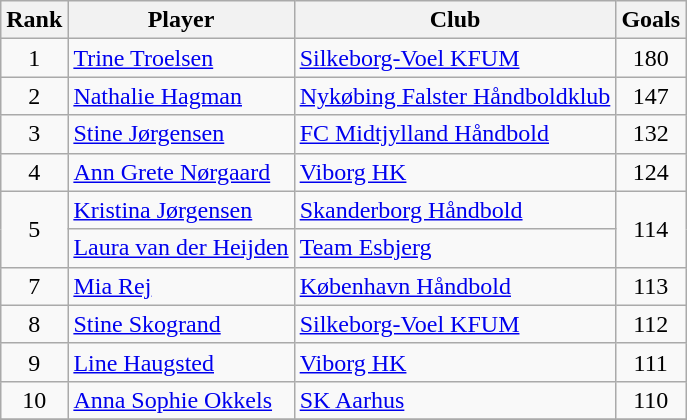<table class="wikitable sortable" style="text-align:center">
<tr>
<th>Rank</th>
<th>Player</th>
<th>Club</th>
<th>Goals</th>
</tr>
<tr>
<td>1</td>
<td style="text-align:left"> <a href='#'>Trine Troelsen</a></td>
<td style="text-align:left"><a href='#'>Silkeborg-Voel KFUM</a></td>
<td>180</td>
</tr>
<tr>
<td>2</td>
<td style="text-align:left"> <a href='#'>Nathalie Hagman</a></td>
<td style="text-align:left"><a href='#'>Nykøbing Falster Håndboldklub</a></td>
<td>147</td>
</tr>
<tr>
<td>3</td>
<td style="text-align:left"> <a href='#'>Stine Jørgensen</a></td>
<td style="text-align:left"><a href='#'>FC Midtjylland Håndbold</a></td>
<td>132</td>
</tr>
<tr>
<td>4</td>
<td style="text-align:left"> <a href='#'>Ann Grete Nørgaard</a></td>
<td style="text-align:left"><a href='#'>Viborg HK</a></td>
<td>124</td>
</tr>
<tr>
<td rowspan = 2>5</td>
<td style="text-align:left"> <a href='#'>Kristina Jørgensen</a></td>
<td style="text-align:left"><a href='#'>Skanderborg Håndbold</a></td>
<td rowspan = 2>114</td>
</tr>
<tr>
<td style="text-align:left"> <a href='#'>Laura van der Heijden</a></td>
<td style="text-align:left"><a href='#'>Team Esbjerg</a></td>
</tr>
<tr>
<td>7</td>
<td style="text-align:left"> <a href='#'>Mia Rej</a></td>
<td style="text-align:left"><a href='#'>København Håndbold</a></td>
<td>113</td>
</tr>
<tr>
<td>8</td>
<td style="text-align:left"> <a href='#'>Stine Skogrand</a></td>
<td style="text-align:left"><a href='#'>Silkeborg-Voel KFUM</a></td>
<td>112</td>
</tr>
<tr>
<td>9</td>
<td style="text-align:left"> <a href='#'>Line Haugsted</a></td>
<td style="text-align:left"><a href='#'>Viborg HK</a></td>
<td>111</td>
</tr>
<tr>
<td>10</td>
<td style="text-align:left"> <a href='#'>Anna Sophie Okkels</a></td>
<td style="text-align:left"><a href='#'>SK Aarhus</a></td>
<td>110</td>
</tr>
<tr>
</tr>
</table>
